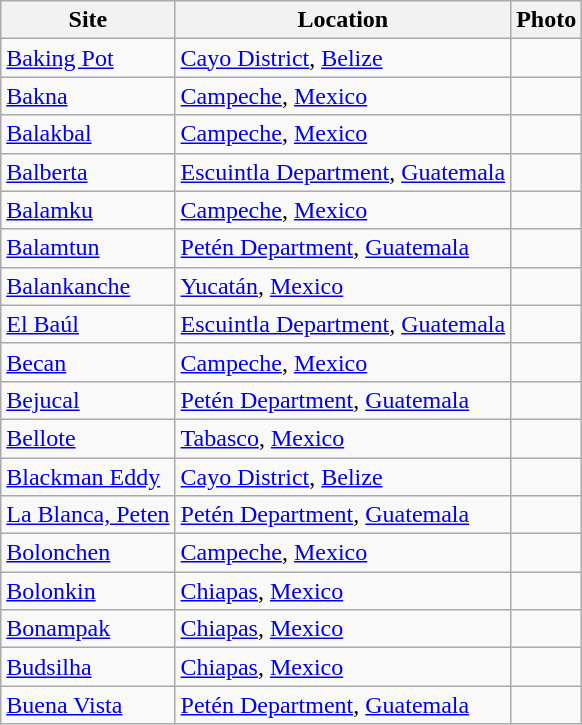<table class="wikitable sortable" align="left" style="margin: 1em auto 1em auto">
<tr>
<th>Site</th>
<th>Location</th>
<th>Photo</th>
</tr>
<tr>
<td><a href='#'>Baking Pot</a></td>
<td><a href='#'>Cayo District</a>, <a href='#'>Belize</a></td>
<td></td>
</tr>
<tr>
<td><a href='#'>Bakna</a></td>
<td><a href='#'>Campeche</a>, <a href='#'>Mexico</a></td>
<td></td>
</tr>
<tr>
<td><a href='#'>Balakbal</a></td>
<td><a href='#'>Campeche</a>, <a href='#'>Mexico</a></td>
<td></td>
</tr>
<tr>
<td><a href='#'>Balberta</a></td>
<td><a href='#'>Escuintla Department</a>, <a href='#'>Guatemala</a></td>
<td></td>
</tr>
<tr>
<td><a href='#'>Balamku</a></td>
<td><a href='#'>Campeche</a>, <a href='#'>Mexico</a></td>
<td></td>
</tr>
<tr>
<td><a href='#'>Balamtun</a></td>
<td><a href='#'>Petén Department</a>, <a href='#'>Guatemala</a></td>
<td></td>
</tr>
<tr>
<td><a href='#'>Balankanche</a></td>
<td><a href='#'>Yucatán</a>, <a href='#'>Mexico</a></td>
<td></td>
</tr>
<tr>
<td><a href='#'>El Baúl</a></td>
<td><a href='#'>Escuintla Department</a>, <a href='#'>Guatemala</a></td>
<td></td>
</tr>
<tr>
<td><a href='#'>Becan</a></td>
<td><a href='#'>Campeche</a>, <a href='#'>Mexico</a></td>
<td></td>
</tr>
<tr>
<td><a href='#'>Bejucal</a></td>
<td><a href='#'>Petén Department</a>, <a href='#'>Guatemala</a></td>
<td></td>
</tr>
<tr>
<td><a href='#'>Bellote</a></td>
<td><a href='#'>Tabasco</a>, <a href='#'>Mexico</a></td>
<td></td>
</tr>
<tr>
<td><a href='#'>Blackman Eddy</a></td>
<td><a href='#'>Cayo District</a>, <a href='#'>Belize</a></td>
<td></td>
</tr>
<tr>
<td><a href='#'>La Blanca, Peten</a></td>
<td><a href='#'>Petén Department</a>, <a href='#'>Guatemala</a></td>
<td></td>
</tr>
<tr>
<td><a href='#'>Bolonchen</a></td>
<td><a href='#'>Campeche</a>, <a href='#'>Mexico</a></td>
<td></td>
</tr>
<tr>
<td><a href='#'>Bolonkin</a></td>
<td><a href='#'>Chiapas</a>, <a href='#'>Mexico</a></td>
<td></td>
</tr>
<tr>
<td><a href='#'>Bonampak</a></td>
<td><a href='#'>Chiapas</a>, <a href='#'>Mexico</a></td>
<td></td>
</tr>
<tr>
<td><a href='#'>Budsilha</a></td>
<td><a href='#'>Chiapas</a>, <a href='#'>Mexico</a></td>
<td></td>
</tr>
<tr>
<td><a href='#'>Buena Vista</a></td>
<td><a href='#'>Petén Department</a>, <a href='#'>Guatemala</a></td>
<td></td>
</tr>
</table>
